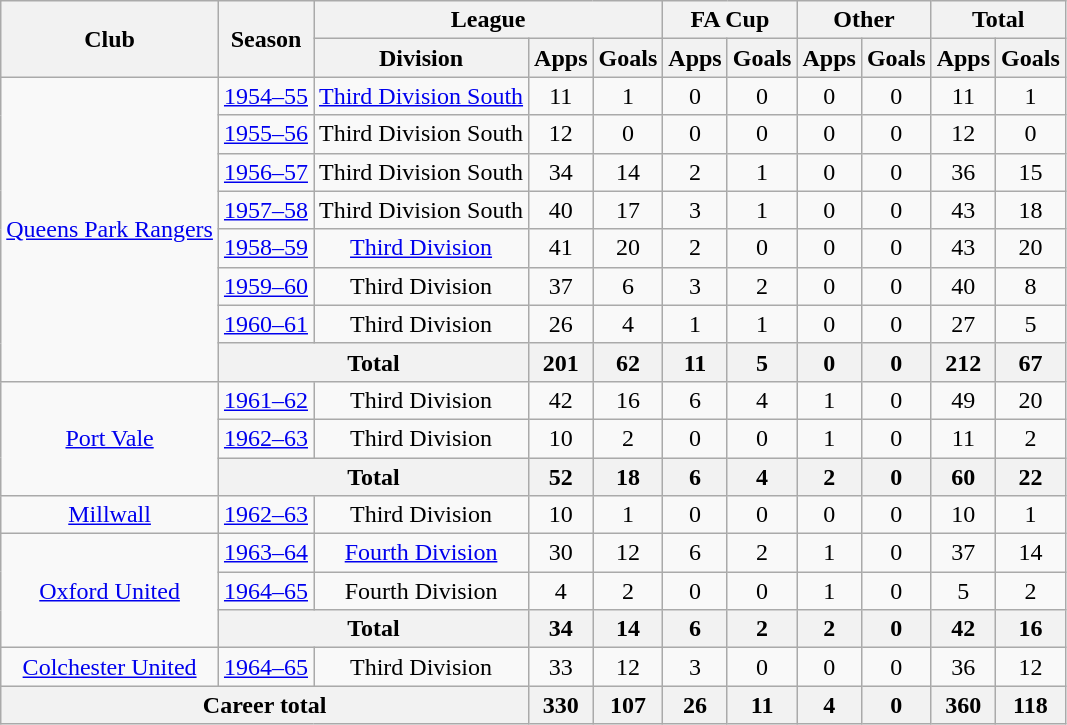<table class="wikitable" style="text-align:center">
<tr>
<th rowspan="2">Club</th>
<th rowspan="2">Season</th>
<th colspan="3">League</th>
<th colspan="2">FA Cup</th>
<th colspan="2">Other</th>
<th colspan="2">Total</th>
</tr>
<tr>
<th>Division</th>
<th>Apps</th>
<th>Goals</th>
<th>Apps</th>
<th>Goals</th>
<th>Apps</th>
<th>Goals</th>
<th>Apps</th>
<th>Goals</th>
</tr>
<tr>
<td rowspan="8"><a href='#'>Queens Park Rangers</a></td>
<td><a href='#'>1954–55</a></td>
<td><a href='#'>Third Division South</a></td>
<td>11</td>
<td>1</td>
<td>0</td>
<td>0</td>
<td>0</td>
<td>0</td>
<td>11</td>
<td>1</td>
</tr>
<tr>
<td><a href='#'>1955–56</a></td>
<td>Third Division South</td>
<td>12</td>
<td>0</td>
<td>0</td>
<td>0</td>
<td>0</td>
<td>0</td>
<td>12</td>
<td>0</td>
</tr>
<tr>
<td><a href='#'>1956–57</a></td>
<td>Third Division South</td>
<td>34</td>
<td>14</td>
<td>2</td>
<td>1</td>
<td>0</td>
<td>0</td>
<td>36</td>
<td>15</td>
</tr>
<tr>
<td><a href='#'>1957–58</a></td>
<td>Third Division South</td>
<td>40</td>
<td>17</td>
<td>3</td>
<td>1</td>
<td>0</td>
<td>0</td>
<td>43</td>
<td>18</td>
</tr>
<tr>
<td><a href='#'>1958–59</a></td>
<td><a href='#'>Third Division</a></td>
<td>41</td>
<td>20</td>
<td>2</td>
<td>0</td>
<td>0</td>
<td>0</td>
<td>43</td>
<td>20</td>
</tr>
<tr>
<td><a href='#'>1959–60</a></td>
<td>Third Division</td>
<td>37</td>
<td>6</td>
<td>3</td>
<td>2</td>
<td>0</td>
<td>0</td>
<td>40</td>
<td>8</td>
</tr>
<tr>
<td><a href='#'>1960–61</a></td>
<td>Third Division</td>
<td>26</td>
<td>4</td>
<td>1</td>
<td>1</td>
<td>0</td>
<td>0</td>
<td>27</td>
<td>5</td>
</tr>
<tr>
<th colspan="2">Total</th>
<th>201</th>
<th>62</th>
<th>11</th>
<th>5</th>
<th>0</th>
<th>0</th>
<th>212</th>
<th>67</th>
</tr>
<tr>
<td rowspan="3"><a href='#'>Port Vale</a></td>
<td><a href='#'>1961–62</a></td>
<td>Third Division</td>
<td>42</td>
<td>16</td>
<td>6</td>
<td>4</td>
<td>1</td>
<td>0</td>
<td>49</td>
<td>20</td>
</tr>
<tr>
<td><a href='#'>1962–63</a></td>
<td>Third Division</td>
<td>10</td>
<td>2</td>
<td>0</td>
<td>0</td>
<td>1</td>
<td>0</td>
<td>11</td>
<td>2</td>
</tr>
<tr>
<th colspan="2">Total</th>
<th>52</th>
<th>18</th>
<th>6</th>
<th>4</th>
<th>2</th>
<th>0</th>
<th>60</th>
<th>22</th>
</tr>
<tr>
<td><a href='#'>Millwall</a></td>
<td><a href='#'>1962–63</a></td>
<td>Third Division</td>
<td>10</td>
<td>1</td>
<td>0</td>
<td>0</td>
<td>0</td>
<td>0</td>
<td>10</td>
<td>1</td>
</tr>
<tr>
<td rowspan="3"><a href='#'>Oxford United</a></td>
<td><a href='#'>1963–64</a></td>
<td><a href='#'>Fourth Division</a></td>
<td>30</td>
<td>12</td>
<td>6</td>
<td>2</td>
<td>1</td>
<td>0</td>
<td>37</td>
<td>14</td>
</tr>
<tr>
<td><a href='#'>1964–65</a></td>
<td>Fourth Division</td>
<td>4</td>
<td>2</td>
<td>0</td>
<td>0</td>
<td>1</td>
<td>0</td>
<td>5</td>
<td>2</td>
</tr>
<tr>
<th colspan="2">Total</th>
<th>34</th>
<th>14</th>
<th>6</th>
<th>2</th>
<th>2</th>
<th>0</th>
<th>42</th>
<th>16</th>
</tr>
<tr>
<td><a href='#'>Colchester United</a></td>
<td><a href='#'>1964–65</a></td>
<td>Third Division</td>
<td>33</td>
<td>12</td>
<td>3</td>
<td>0</td>
<td>0</td>
<td>0</td>
<td>36</td>
<td>12</td>
</tr>
<tr>
<th colspan="3">Career total</th>
<th>330</th>
<th>107</th>
<th>26</th>
<th>11</th>
<th>4</th>
<th>0</th>
<th>360</th>
<th>118</th>
</tr>
</table>
